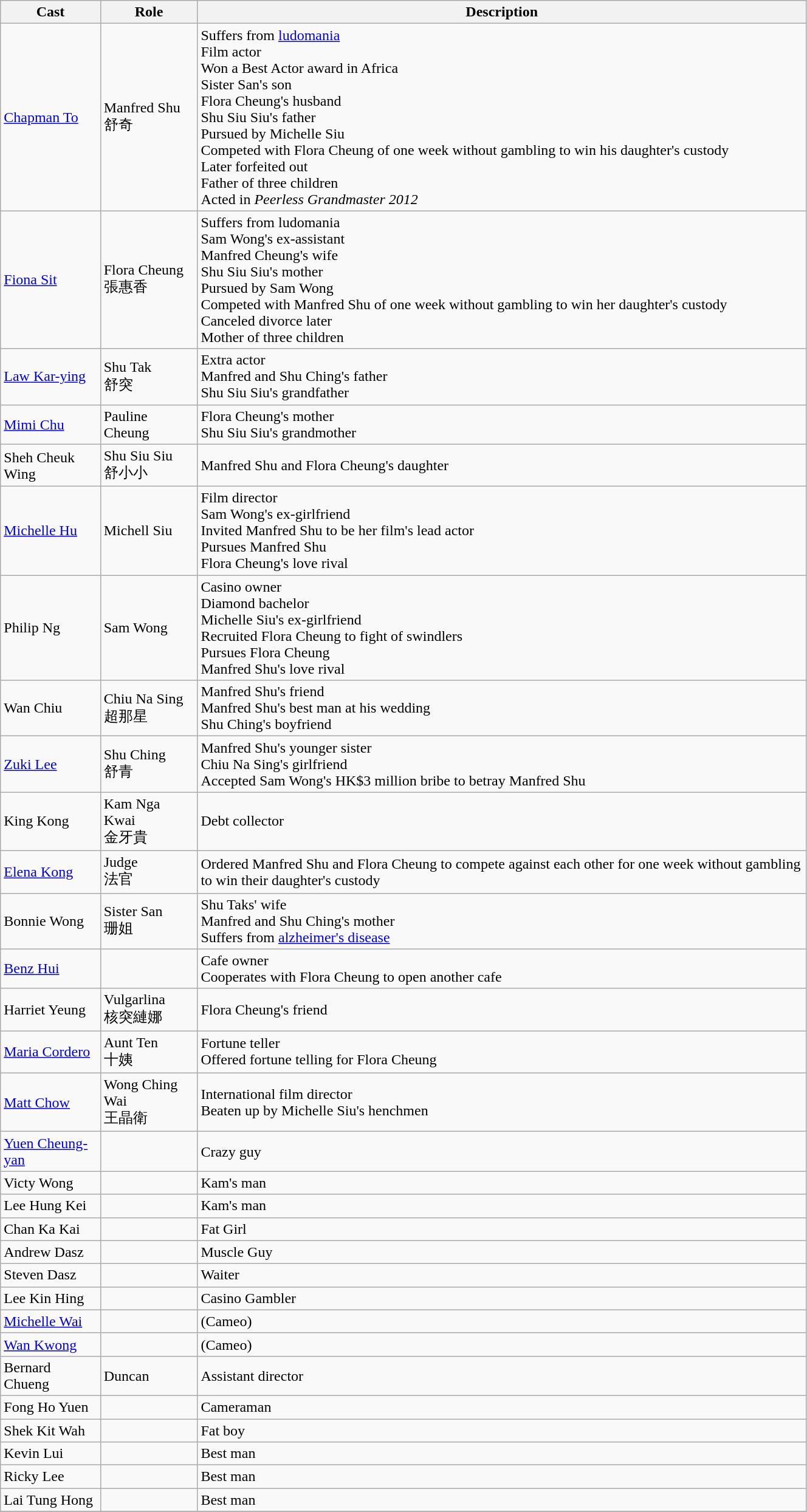<table width ="70%" class="wikitable">
<tr>
<th>Cast</th>
<th>Role</th>
<th>Description</th>
</tr>
<tr>
<td><a href='#'>Chapman To</a></td>
<td>Manfred Shu<br>舒奇</td>
<td>Suffers from <a href='#'>ludomania</a><br>Film actor<br>Won a Best Actor award in Africa<br>Sister San's son<br>Flora Cheung's husband<br>Shu Siu Siu's father<br>Pursued by Michelle Siu<br>Competed with Flora Cheung of one week without gambling to win his daughter's custody<br>Later forfeited out<br>Father of three children<br>Acted in <em>Peerless Grandmaster 2012</em></td>
</tr>
<tr>
<td><a href='#'>Fiona Sit</a></td>
<td>Flora Cheung<br>張惠香</td>
<td>Suffers from ludomania<br>Sam Wong's ex-assistant<br>Manfred Cheung's wife<br>Shu Siu Siu's mother<br>Pursued by Sam Wong<br>Competed with Manfred Shu of one week without gambling to win her daughter's custody<br>Canceled divorce later<br>Mother of three children</td>
</tr>
<tr>
<td><a href='#'>Law Kar-ying</a></td>
<td>Shu Tak<br>舒突</td>
<td>Extra actor<br>Manfred and Shu Ching's father<br>Shu Siu Siu's grandfather</td>
</tr>
<tr>
<td><a href='#'>Mimi Chu</a></td>
<td>Pauline Cheung</td>
<td>Flora Cheung's mother<br>Shu Siu Siu's grandmother</td>
</tr>
<tr>
<td>Sheh Cheuk Wing</td>
<td>Shu Siu Siu<br>舒小小</td>
<td>Manfred Shu and Flora Cheung's daughter</td>
</tr>
<tr>
<td><a href='#'>Michelle Hu</a></td>
<td>Michell Siu</td>
<td>Film director<br>Sam Wong's ex-girlfriend<br>Invited Manfred Shu to be her film's lead actor<br>Pursues Manfred Shu<br>Flora Cheung's love rival</td>
</tr>
<tr>
<td>Philip Ng</td>
<td>Sam Wong</td>
<td>Casino owner<br>Diamond bachelor<br>Michelle Siu's ex-girlfriend<br>Recruited Flora Cheung to fight of swindlers<br>Pursues Flora Cheung<br>Manfred Shu's love rival</td>
</tr>
<tr>
<td>Wan Chiu</td>
<td>Chiu Na Sing<br>超那星</td>
<td>Manfred Shu's friend<br>Manfred Shu's best man at his wedding<br>Shu Ching's boyfriend</td>
</tr>
<tr>
<td><a href='#'>Zuki Lee</a></td>
<td>Shu Ching<br>舒青</td>
<td>Manfred Shu's younger sister<br>Chiu Na Sing's girlfriend<br>Accepted Sam Wong's HK$3 million bribe to betray Manfred Shu</td>
</tr>
<tr>
<td>King Kong</td>
<td>Kam Nga Kwai<br>金牙貴</td>
<td>Debt collector</td>
</tr>
<tr>
<td><a href='#'>Elena Kong</a></td>
<td>Judge<br>法官</td>
<td>Ordered Manfred Shu and Flora Cheung to compete against each other for one week without gambling to win their daughter's custody</td>
</tr>
<tr>
<td>Bonnie Wong</td>
<td>Sister San<br>珊姐</td>
<td>Shu Taks' wife<br>Manfred and Shu Ching's mother<br>Suffers from <a href='#'>alzheimer's disease</a></td>
</tr>
<tr>
<td><a href='#'>Benz Hui</a></td>
<td></td>
<td>Cafe owner<br>Cooperates with Flora Cheung to open another cafe</td>
</tr>
<tr>
<td>Harriet Yeung</td>
<td>Vulgarlina<br>核突縺娜</td>
<td>Flora Cheung's friend</td>
</tr>
<tr>
<td><a href='#'>Maria Cordero</a></td>
<td>Aunt Ten<br>十姨</td>
<td>Fortune teller<br>Offered fortune telling for Flora Cheung</td>
</tr>
<tr>
<td><a href='#'>Matt Chow</a></td>
<td>Wong Ching Wai<br>王晶衛</td>
<td>International film director<br>Beaten up by Michelle Siu's henchmen</td>
</tr>
<tr>
<td><a href='#'>Yuen Cheung-yan</a></td>
<td></td>
<td>Crazy guy</td>
</tr>
<tr>
<td>Victy Wong</td>
<td></td>
<td>Kam's man</td>
</tr>
<tr>
<td>Lee Hung Kei</td>
<td></td>
<td>Kam's man</td>
</tr>
<tr>
<td>Chan Ka Kai</td>
<td></td>
<td>Fat Girl</td>
</tr>
<tr>
<td>Andrew Dasz</td>
<td></td>
<td>Muscle Guy</td>
</tr>
<tr>
<td>Steven Dasz</td>
<td></td>
<td>Waiter</td>
</tr>
<tr>
<td>Lee Kin Hing</td>
<td></td>
<td>Casino Gambler</td>
</tr>
<tr>
<td><a href='#'>Michelle Wai</a></td>
<td></td>
<td>(Cameo)</td>
</tr>
<tr>
<td><a href='#'>Wan Kwong</a></td>
<td></td>
<td>(Cameo)</td>
</tr>
<tr>
<td>Bernard Chueng</td>
<td>Duncan</td>
<td>Assistant director</td>
</tr>
<tr>
<td>Fong Ho Yuen</td>
<td></td>
<td>Cameraman</td>
</tr>
<tr>
<td>Shek Kit Wah</td>
<td></td>
<td>Fat boy</td>
</tr>
<tr>
<td>Kevin Lui</td>
<td></td>
<td>Best man</td>
</tr>
<tr>
<td>Ricky Lee</td>
<td></td>
<td>Best man</td>
</tr>
<tr>
<td>Lai Tung Hong</td>
<td></td>
<td>Best man</td>
</tr>
<tr>
</tr>
</table>
